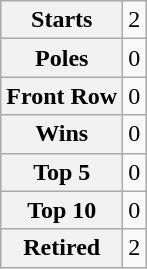<table class="wikitable" style="text-align:center">
<tr>
<th>Starts</th>
<td>2</td>
</tr>
<tr>
<th>Poles</th>
<td>0</td>
</tr>
<tr>
<th>Front Row</th>
<td>0</td>
</tr>
<tr>
<th>Wins</th>
<td>0</td>
</tr>
<tr>
<th>Top 5</th>
<td>0</td>
</tr>
<tr>
<th>Top 10</th>
<td>0</td>
</tr>
<tr>
<th>Retired</th>
<td>2</td>
</tr>
</table>
